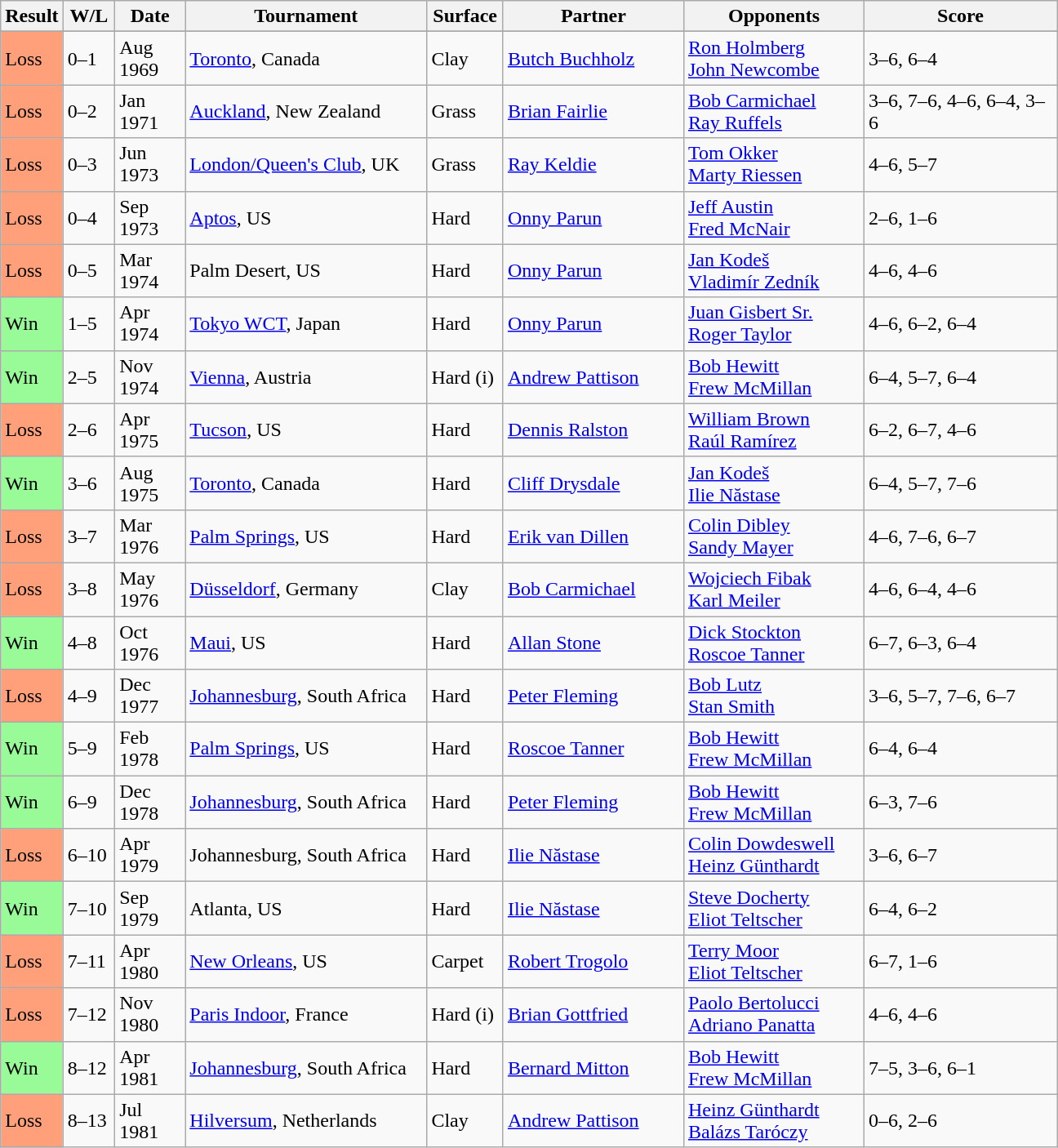<table class="sortable wikitable">
<tr>
<th>Result</th>
<th style="width:35px" class="unsortable">W/L</th>
<th style="width:50px">Date</th>
<th style="width:190px">Tournament</th>
<th style="width:55px">Surface</th>
<th style="width:140px">Partner</th>
<th style="width:140px">Opponents</th>
<th style="width:150px" class="unsortable">Score</th>
</tr>
<tr>
</tr>
<tr>
<td style="background:#ffa07a;">Loss</td>
<td>0–1</td>
<td>Aug 1969</td>
<td><a href='#'>Toronto</a>, Canada</td>
<td>Clay</td>
<td> <a href='#'>Butch Buchholz</a></td>
<td> <a href='#'>Ron Holmberg</a> <br>  <a href='#'>John Newcombe</a></td>
<td>3–6, 6–4</td>
</tr>
<tr>
<td style="background:#ffa07a;">Loss</td>
<td>0–2</td>
<td>Jan 1971</td>
<td><a href='#'>Auckland</a>, New Zealand</td>
<td>Grass</td>
<td> <a href='#'>Brian Fairlie</a></td>
<td> <a href='#'>Bob Carmichael</a> <br>  <a href='#'>Ray Ruffels</a></td>
<td>3–6, 7–6, 4–6, 6–4, 3–6</td>
</tr>
<tr>
<td style="background:#ffa07a;">Loss</td>
<td>0–3</td>
<td>Jun 1973</td>
<td><a href='#'>London/Queen's Club</a>, UK</td>
<td>Grass</td>
<td> <a href='#'>Ray Keldie</a></td>
<td> <a href='#'>Tom Okker</a> <br>  <a href='#'>Marty Riessen</a></td>
<td>4–6, 5–7</td>
</tr>
<tr>
<td style="background:#ffa07a;">Loss</td>
<td>0–4</td>
<td>Sep 1973</td>
<td><a href='#'>Aptos</a>, US</td>
<td>Hard</td>
<td> <a href='#'>Onny Parun</a></td>
<td> <a href='#'>Jeff Austin</a> <br>  <a href='#'>Fred McNair</a></td>
<td>2–6, 1–6</td>
</tr>
<tr>
<td style="background:#ffa07a;">Loss</td>
<td>0–5</td>
<td>Mar 1974</td>
<td>Palm Desert, US</td>
<td>Hard</td>
<td> <a href='#'>Onny Parun</a></td>
<td> <a href='#'>Jan Kodeš</a> <br>  <a href='#'>Vladimír Zedník</a></td>
<td>4–6, 4–6</td>
</tr>
<tr>
<td style="background:#98fb98;">Win</td>
<td>1–5</td>
<td>Apr 1974</td>
<td><a href='#'>Tokyo WCT</a>, Japan</td>
<td>Hard</td>
<td> <a href='#'>Onny Parun</a></td>
<td> <a href='#'>Juan Gisbert Sr.</a> <br>  <a href='#'>Roger Taylor</a></td>
<td>4–6, 6–2, 6–4</td>
</tr>
<tr>
<td style="background:#98fb98;">Win</td>
<td>2–5</td>
<td>Nov 1974</td>
<td><a href='#'>Vienna</a>, Austria</td>
<td>Hard (i)</td>
<td> <a href='#'>Andrew Pattison</a></td>
<td> <a href='#'>Bob Hewitt</a> <br>  <a href='#'>Frew McMillan</a></td>
<td>6–4, 5–7, 6–4</td>
</tr>
<tr>
<td style="background:#ffa07a;">Loss</td>
<td>2–6</td>
<td>Apr 1975</td>
<td><a href='#'>Tucson</a>, US</td>
<td>Hard</td>
<td> <a href='#'>Dennis Ralston</a></td>
<td> <a href='#'>William Brown</a> <br>  <a href='#'>Raúl Ramírez</a></td>
<td>6–2, 6–7, 4–6</td>
</tr>
<tr>
<td style="background:#98fb98;">Win</td>
<td>3–6</td>
<td>Aug 1975</td>
<td><a href='#'>Toronto</a>, Canada</td>
<td>Hard</td>
<td> <a href='#'>Cliff Drysdale</a></td>
<td> <a href='#'>Jan Kodeš</a> <br>  <a href='#'>Ilie Năstase</a></td>
<td>6–4, 5–7, 7–6</td>
</tr>
<tr>
<td style="background:#ffa07a;">Loss</td>
<td>3–7</td>
<td>Mar 1976</td>
<td><a href='#'>Palm Springs</a>, US</td>
<td>Hard</td>
<td> <a href='#'>Erik van Dillen</a></td>
<td> <a href='#'>Colin Dibley</a> <br>  <a href='#'>Sandy Mayer</a></td>
<td>4–6, 7–6, 6–7</td>
</tr>
<tr>
<td style="background:#ffa07a;">Loss</td>
<td>3–8</td>
<td>May 1976</td>
<td><a href='#'>Düsseldorf</a>, Germany</td>
<td>Clay</td>
<td> <a href='#'>Bob Carmichael</a></td>
<td> <a href='#'>Wojciech Fibak</a> <br>  <a href='#'>Karl Meiler</a></td>
<td>4–6, 6–4, 4–6</td>
</tr>
<tr>
<td style="background:#98fb98;">Win</td>
<td>4–8</td>
<td>Oct 1976</td>
<td><a href='#'>Maui</a>, US</td>
<td>Hard</td>
<td> <a href='#'>Allan Stone</a></td>
<td> <a href='#'>Dick Stockton</a> <br>  <a href='#'>Roscoe Tanner</a></td>
<td>6–7, 6–3, 6–4</td>
</tr>
<tr>
<td style="background:#ffa07a;">Loss</td>
<td>4–9</td>
<td>Dec 1977</td>
<td><a href='#'>Johannesburg</a>, South Africa</td>
<td>Hard</td>
<td> <a href='#'>Peter Fleming</a></td>
<td> <a href='#'>Bob Lutz</a> <br>  <a href='#'>Stan Smith</a></td>
<td>3–6, 5–7, 7–6, 6–7</td>
</tr>
<tr>
<td style="background:#98fb98;">Win</td>
<td>5–9</td>
<td>Feb 1978</td>
<td><a href='#'>Palm Springs</a>, US</td>
<td>Hard</td>
<td> <a href='#'>Roscoe Tanner</a></td>
<td> <a href='#'>Bob Hewitt</a> <br>  <a href='#'>Frew McMillan</a></td>
<td>6–4, 6–4</td>
</tr>
<tr>
<td style="background:#98fb98;">Win</td>
<td>6–9</td>
<td>Dec 1978</td>
<td><a href='#'>Johannesburg</a>, South Africa</td>
<td>Hard</td>
<td> <a href='#'>Peter Fleming</a></td>
<td> <a href='#'>Bob Hewitt</a> <br>  <a href='#'>Frew McMillan</a></td>
<td>6–3, 7–6</td>
</tr>
<tr>
<td style="background:#ffa07a;">Loss</td>
<td>6–10</td>
<td>Apr 1979</td>
<td>Johannesburg, South Africa</td>
<td>Hard</td>
<td> <a href='#'>Ilie Năstase</a></td>
<td> <a href='#'>Colin Dowdeswell</a> <br>  <a href='#'>Heinz Günthardt</a></td>
<td>3–6, 6–7</td>
</tr>
<tr>
<td style="background:#98fb98;">Win</td>
<td>7–10</td>
<td>Sep 1979</td>
<td>Atlanta, US</td>
<td>Hard</td>
<td> <a href='#'>Ilie Năstase</a></td>
<td> <a href='#'>Steve Docherty</a> <br>  <a href='#'>Eliot Teltscher</a></td>
<td>6–4, 6–2</td>
</tr>
<tr>
<td style="background:#ffa07a;">Loss</td>
<td>7–11</td>
<td>Apr 1980</td>
<td><a href='#'>New Orleans</a>, US</td>
<td>Carpet</td>
<td> <a href='#'>Robert Trogolo</a></td>
<td> <a href='#'>Terry Moor</a> <br>  <a href='#'>Eliot Teltscher</a></td>
<td>6–7, 1–6</td>
</tr>
<tr>
<td style="background:#ffa07a;">Loss</td>
<td>7–12</td>
<td>Nov 1980</td>
<td><a href='#'>Paris Indoor</a>, France</td>
<td>Hard (i)</td>
<td> <a href='#'>Brian Gottfried</a></td>
<td> <a href='#'>Paolo Bertolucci</a> <br>  <a href='#'>Adriano Panatta</a></td>
<td>4–6, 4–6</td>
</tr>
<tr>
<td style="background:#98fb98;">Win</td>
<td>8–12</td>
<td>Apr 1981</td>
<td><a href='#'>Johannesburg</a>, South Africa</td>
<td>Hard</td>
<td> <a href='#'>Bernard Mitton</a></td>
<td> <a href='#'>Bob Hewitt</a> <br>  <a href='#'>Frew McMillan</a></td>
<td>7–5, 3–6, 6–1</td>
</tr>
<tr>
<td style="background:#ffa07a;">Loss</td>
<td>8–13</td>
<td>Jul 1981</td>
<td><a href='#'>Hilversum</a>, Netherlands</td>
<td>Clay</td>
<td> <a href='#'>Andrew Pattison</a></td>
<td> <a href='#'>Heinz Günthardt</a> <br>  <a href='#'>Balázs Taróczy</a></td>
<td>0–6, 2–6</td>
</tr>
</table>
